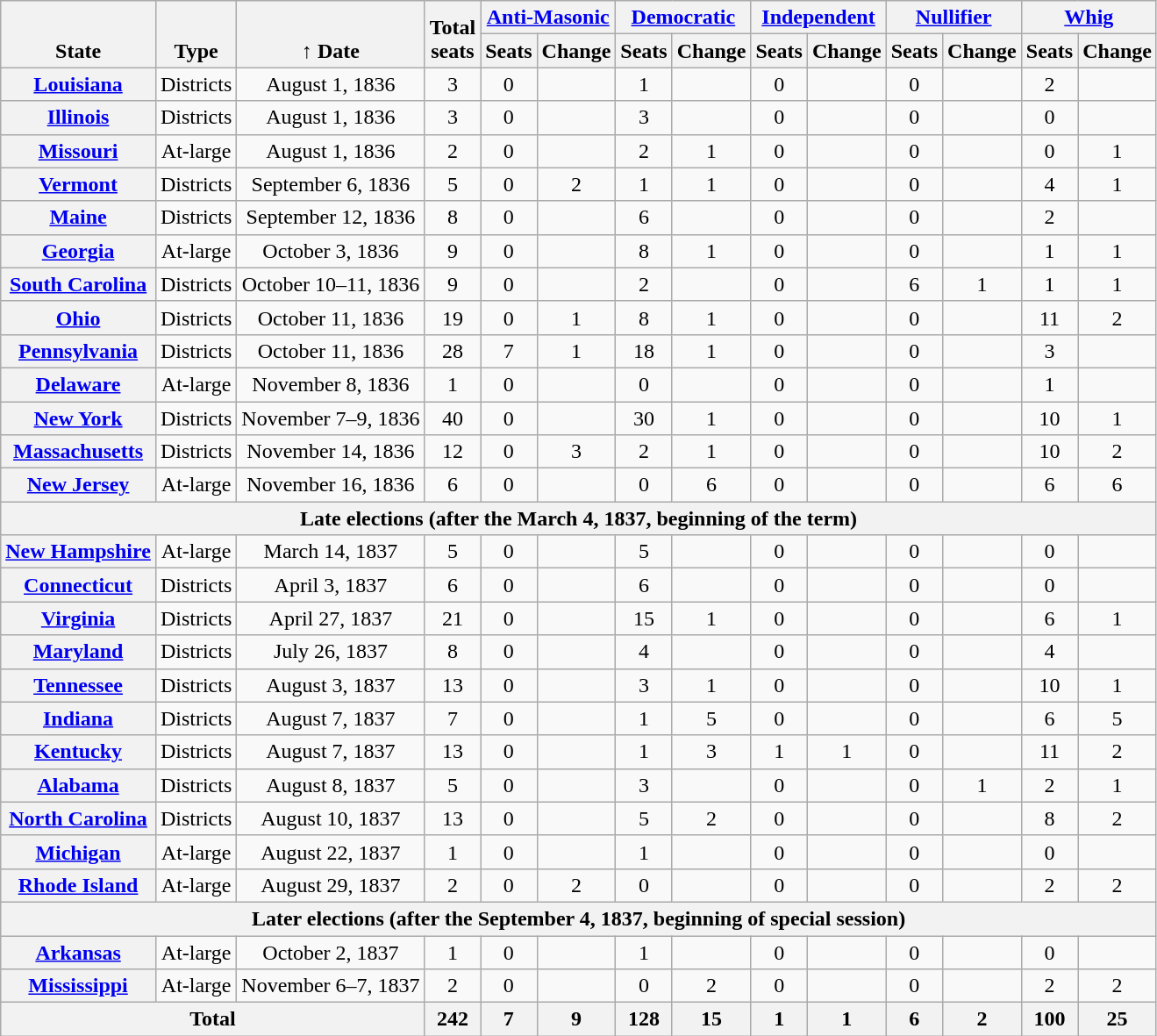<table class="wikitable sortable" style="text-align:center">
<tr valign=bottom>
<th rowspan=2>State</th>
<th rowspan=2>Type</th>
<th rowspan=2>↑ Date</th>
<th rowspan=2>Total<br>seats</th>
<th colspan=2 ><a href='#'>Anti-Masonic</a></th>
<th colspan=2 ><a href='#'>Democratic</a></th>
<th colspan=2 ><a href='#'>Independent</a></th>
<th colspan=2 ><a href='#'>Nullifier</a></th>
<th colspan=2 ><a href='#'>Whig</a></th>
</tr>
<tr>
<th class="small unsortable" >Seats</th>
<th class="small unsortable" >Change</th>
<th class="small unsortable" >Seats</th>
<th class="small unsortable" >Change</th>
<th class="small unsortable" >Seats</th>
<th class="small unsortable" >Change</th>
<th class="small unsortable" >Seats</th>
<th class="small unsortable" >Change</th>
<th class="small unsortable" >Seats</th>
<th class="small unsortable" >Change</th>
</tr>
<tr>
<th><a href='#'>Louisiana</a></th>
<td>Districts</td>
<td nowrap>August 1, 1836</td>
<td>3</td>
<td>0</td>
<td></td>
<td>1</td>
<td></td>
<td>0</td>
<td></td>
<td>0</td>
<td></td>
<td>2</td>
<td></td>
</tr>
<tr>
<th><a href='#'>Illinois</a></th>
<td>Districts</td>
<td nowrap>August 1, 1836</td>
<td>3</td>
<td>0</td>
<td></td>
<td>3</td>
<td></td>
<td>0</td>
<td></td>
<td>0</td>
<td></td>
<td>0</td>
<td></td>
</tr>
<tr>
<th><a href='#'>Missouri</a></th>
<td>At-large</td>
<td nowrap>August 1, 1836</td>
<td>2</td>
<td>0</td>
<td></td>
<td>2</td>
<td>1</td>
<td>0</td>
<td></td>
<td>0</td>
<td></td>
<td>0</td>
<td>1</td>
</tr>
<tr>
<th><a href='#'>Vermont</a></th>
<td>Districts</td>
<td nowrap>September 6, 1836</td>
<td>5</td>
<td>0</td>
<td>2</td>
<td>1</td>
<td>1</td>
<td>0</td>
<td></td>
<td>0</td>
<td></td>
<td>4</td>
<td>1</td>
</tr>
<tr>
<th><a href='#'>Maine</a></th>
<td>Districts</td>
<td nowrap>September 12, 1836</td>
<td>8</td>
<td>0</td>
<td></td>
<td>6</td>
<td></td>
<td>0</td>
<td></td>
<td>0</td>
<td></td>
<td>2</td>
<td></td>
</tr>
<tr>
<th><a href='#'>Georgia</a></th>
<td>At-large</td>
<td nowrap>October 3, 1836</td>
<td>9</td>
<td>0</td>
<td></td>
<td>8</td>
<td>1</td>
<td>0</td>
<td></td>
<td>0</td>
<td></td>
<td>1</td>
<td>1</td>
</tr>
<tr>
<th><a href='#'>South Carolina</a></th>
<td>Districts</td>
<td nowrap data-sort-value="October 11, 1836">October 10–11, 1836</td>
<td>9</td>
<td>0</td>
<td></td>
<td>2</td>
<td></td>
<td>0</td>
<td></td>
<td>6</td>
<td>1</td>
<td>1</td>
<td>1</td>
</tr>
<tr>
<th><a href='#'>Ohio</a></th>
<td>Districts</td>
<td nowrap>October 11, 1836</td>
<td>19</td>
<td>0</td>
<td>1</td>
<td>8</td>
<td>1</td>
<td>0</td>
<td></td>
<td>0</td>
<td></td>
<td>11</td>
<td>2</td>
</tr>
<tr>
<th><a href='#'>Pennsylvania</a></th>
<td>Districts</td>
<td nowrap>October 11, 1836</td>
<td>28</td>
<td>7</td>
<td>1</td>
<td>18</td>
<td>1</td>
<td>0</td>
<td></td>
<td>0</td>
<td></td>
<td>3</td>
<td></td>
</tr>
<tr>
<th><a href='#'>Delaware</a></th>
<td>At-large</td>
<td nowrap>November 8, 1836</td>
<td>1</td>
<td>0</td>
<td></td>
<td>0</td>
<td></td>
<td>0</td>
<td></td>
<td>0</td>
<td></td>
<td>1</td>
<td></td>
</tr>
<tr>
<th><a href='#'>New York</a></th>
<td>Districts</td>
<td nowrap data-sort-value="November 9, 1836">November 7–9, 1836</td>
<td>40</td>
<td>0</td>
<td></td>
<td>30</td>
<td>1</td>
<td>0</td>
<td></td>
<td>0</td>
<td></td>
<td>10</td>
<td>1</td>
</tr>
<tr>
<th><a href='#'>Massachusetts</a></th>
<td>Districts</td>
<td nowrap>November 14, 1836</td>
<td>12</td>
<td>0</td>
<td>3</td>
<td>2</td>
<td>1</td>
<td>0</td>
<td></td>
<td>0</td>
<td></td>
<td>10</td>
<td>2</td>
</tr>
<tr>
<th><a href='#'>New Jersey</a></th>
<td>At-large</td>
<td nowrap>November 16, 1836</td>
<td>6</td>
<td>0</td>
<td></td>
<td>0</td>
<td>6</td>
<td>0</td>
<td></td>
<td>0</td>
<td></td>
<td>6</td>
<td>6</td>
</tr>
<tr>
<th colspan=14>Late elections (after the March 4, 1837, beginning of the term)</th>
</tr>
<tr>
<th><a href='#'>New Hampshire</a></th>
<td>At-large</td>
<td nowrap>March 14, 1837</td>
<td>5</td>
<td>0</td>
<td></td>
<td>5</td>
<td></td>
<td>0</td>
<td></td>
<td>0</td>
<td></td>
<td>0</td>
<td></td>
</tr>
<tr>
<th><a href='#'>Connecticut</a></th>
<td>Districts</td>
<td nowrap>April 3, 1837</td>
<td>6</td>
<td>0</td>
<td></td>
<td>6</td>
<td></td>
<td>0</td>
<td></td>
<td>0</td>
<td></td>
<td>0</td>
<td></td>
</tr>
<tr>
<th><a href='#'>Virginia</a></th>
<td>Districts</td>
<td nowrap>April 27, 1837</td>
<td>21</td>
<td>0</td>
<td></td>
<td>15</td>
<td>1</td>
<td>0</td>
<td></td>
<td>0</td>
<td></td>
<td>6</td>
<td>1</td>
</tr>
<tr>
<th><a href='#'>Maryland</a></th>
<td>Districts</td>
<td nowrap>July 26, 1837</td>
<td>8</td>
<td>0</td>
<td></td>
<td>4</td>
<td></td>
<td>0</td>
<td></td>
<td>0</td>
<td></td>
<td>4</td>
<td></td>
</tr>
<tr>
<th><a href='#'>Tennessee</a></th>
<td>Districts</td>
<td nowrap>August 3, 1837</td>
<td>13</td>
<td>0</td>
<td></td>
<td>3</td>
<td>1</td>
<td>0</td>
<td></td>
<td>0</td>
<td></td>
<td>10</td>
<td>1</td>
</tr>
<tr>
<th><a href='#'>Indiana</a></th>
<td>Districts</td>
<td nowrap>August 7, 1837</td>
<td>7</td>
<td>0</td>
<td></td>
<td>1</td>
<td>5</td>
<td>0</td>
<td></td>
<td>0</td>
<td></td>
<td>6</td>
<td>5</td>
</tr>
<tr>
<th><a href='#'>Kentucky</a></th>
<td>Districts</td>
<td nowrap>August 7, 1837</td>
<td>13</td>
<td>0</td>
<td></td>
<td>1</td>
<td>3</td>
<td>1</td>
<td>1</td>
<td>0</td>
<td></td>
<td>11</td>
<td>2</td>
</tr>
<tr>
<th><a href='#'>Alabama</a></th>
<td>Districts</td>
<td nowrap>August 8, 1837</td>
<td>5</td>
<td>0</td>
<td></td>
<td>3</td>
<td></td>
<td>0</td>
<td></td>
<td>0</td>
<td>1</td>
<td>2</td>
<td>1</td>
</tr>
<tr>
<th><a href='#'>North Carolina</a></th>
<td>Districts</td>
<td nowrap>August 10, 1837</td>
<td>13</td>
<td>0</td>
<td></td>
<td>5</td>
<td>2</td>
<td>0</td>
<td></td>
<td>0</td>
<td></td>
<td>8</td>
<td>2</td>
</tr>
<tr>
<th><a href='#'>Michigan</a></th>
<td>At-large</td>
<td nowrap>August 22, 1837</td>
<td>1</td>
<td>0</td>
<td></td>
<td>1</td>
<td></td>
<td>0</td>
<td></td>
<td>0</td>
<td></td>
<td>0</td>
<td></td>
</tr>
<tr>
<th><a href='#'>Rhode Island</a></th>
<td>At-large</td>
<td nowrap>August 29, 1837</td>
<td>2</td>
<td>0</td>
<td>2</td>
<td>0</td>
<td></td>
<td>0</td>
<td></td>
<td>0</td>
<td></td>
<td>2</td>
<td>2</td>
</tr>
<tr>
<th colspan=14>Later elections (after the September 4, 1837, beginning of special session)</th>
</tr>
<tr>
<th><a href='#'>Arkansas</a></th>
<td>At-large</td>
<td nowrap>October 2, 1837</td>
<td>1</td>
<td>0</td>
<td></td>
<td>1</td>
<td></td>
<td>0</td>
<td></td>
<td>0</td>
<td></td>
<td>0</td>
<td></td>
</tr>
<tr>
<th><a href='#'>Mississippi</a></th>
<td>At-large</td>
<td nowrap data-sort-value="November 7, 1837">November 6–7, 1837</td>
<td>2</td>
<td>0</td>
<td></td>
<td>0</td>
<td>2</td>
<td>0</td>
<td></td>
<td>0</td>
<td></td>
<td>2</td>
<td>2</td>
</tr>
<tr>
<th colspan=3>Total</th>
<th>242</th>
<th>7<br></th>
<th>9</th>
<th>128<br></th>
<th>15</th>
<th>1<br></th>
<th>1</th>
<th>6<br></th>
<th>2</th>
<th>100<br></th>
<th>25</th>
</tr>
</table>
